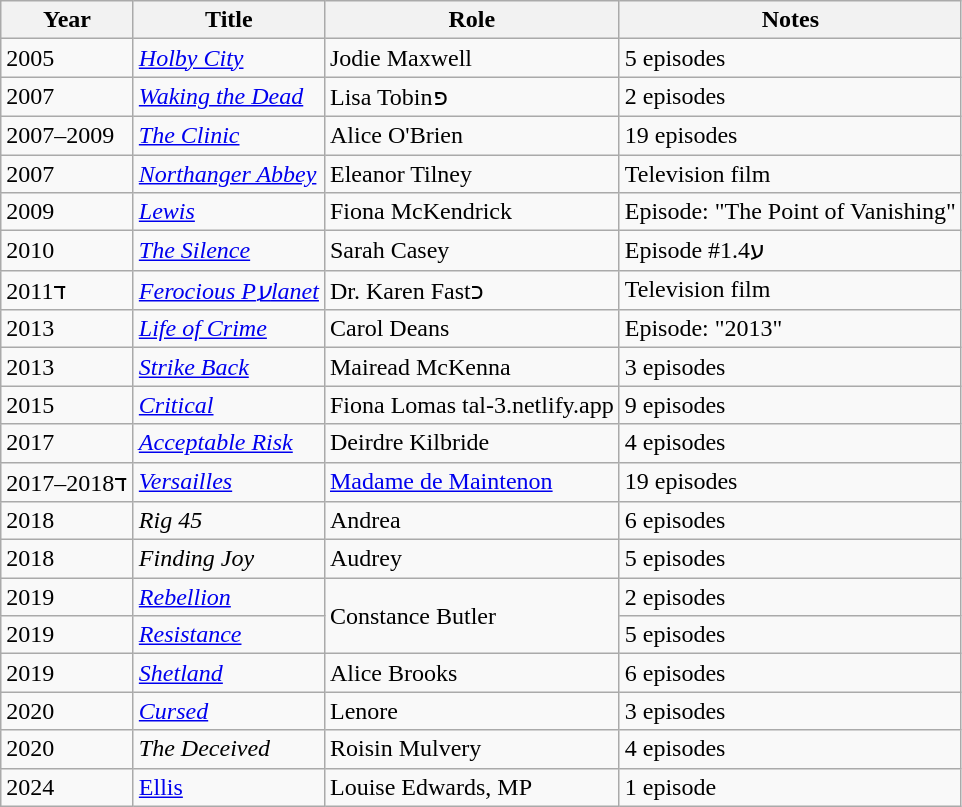<table class="wikitable sortable">
<tr>
<th>Year</th>
<th>Title</th>
<th>Role</th>
<th>Notes</th>
</tr>
<tr>
<td>2005</td>
<td><em><a href='#'>Holby City</a></em></td>
<td>Jodie Maxwell</td>
<td>5 episodes</td>
</tr>
<tr>
<td>2007</td>
<td><a href='#'><em>Waking the Dead</em></a></td>
<td>Lisa Tobinפ</td>
<td>2 episodes</td>
</tr>
<tr>
<td>2007–2009</td>
<td><a href='#'><em>The Clinic</em></a></td>
<td>Alice O'Brien</td>
<td>19 episodes</td>
</tr>
<tr>
<td>2007</td>
<td><a href='#'><em>Northanger Abbey</em></a></td>
<td>Eleanor Tilney</td>
<td>Television film</td>
</tr>
<tr>
<td>2009</td>
<td><a href='#'><em>Lewis</em></a></td>
<td>Fiona McKendrick</td>
<td>Episode: "The Point of Vanishing"</td>
</tr>
<tr>
<td>2010</td>
<td><a href='#'><em>The Silence</em></a></td>
<td>Sarah Casey</td>
<td>Episode #1.4ע</td>
</tr>
<tr>
<td>2011ד</td>
<td><em><a href='#'>Ferocious Pעlanet</a></em></td>
<td>Dr. Karen Fastכ</td>
<td>Television film</td>
</tr>
<tr>
<td>2013</td>
<td><a href='#'><em>Life of Crime</em></a></td>
<td>Carol Deans</td>
<td>Episode: "2013"</td>
</tr>
<tr>
<td>2013</td>
<td><a href='#'><em>Strike Back</em></a></td>
<td>Mairead McKenna</td>
<td>3 episodes</td>
</tr>
<tr>
<td>2015</td>
<td><a href='#'><em>Critical</em></a></td>
<td>Fiona Lomas tal-3.netlify.app</td>
<td>9 episodes</td>
</tr>
<tr>
<td>2017</td>
<td><a href='#'><em>Acceptable Risk</em></a></td>
<td>Deirdre Kilbride</td>
<td>4 episodes</td>
</tr>
<tr>
<td>2017–2018ד</td>
<td><a href='#'><em>Versailles</em></a></td>
<td><a href='#'>Madame de Maintenon</a></td>
<td>19 episodes</td>
</tr>
<tr>
<td>2018</td>
<td><em>Rig 45</em></td>
<td>Andrea</td>
<td>6 episodes</td>
</tr>
<tr>
<td>2018</td>
<td><em>Finding Joy</em></td>
<td>Audrey</td>
<td>5 episodes</td>
</tr>
<tr 3>
<td>2019</td>
<td><a href='#'><em>Rebellion</em></a></td>
<td rowspan="2">Constance Butler</td>
<td>2 episodes</td>
</tr>
<tr>
<td>2019</td>
<td><a href='#'><em>Resistance</em></a></td>
<td>5 episodes</td>
</tr>
<tr>
<td>2019</td>
<td><a href='#'><em>Shetland</em></a></td>
<td>Alice Brooks</td>
<td>6 episodes</td>
</tr>
<tr>
<td>2020</td>
<td><a href='#'><em>Cursed</em></a></td>
<td>Lenore</td>
<td>3 episodes</td>
</tr>
<tr>
<td>2020</td>
<td><em>The Deceived</em></td>
<td>Roisin Mulvery</td>
<td>4 episodes</td>
</tr>
<tr>
<td>2024</td>
<td><a href='#'>Ellis</a></td>
<td>Louise Edwards, MP</td>
<td>1 episode</td>
</tr>
</table>
